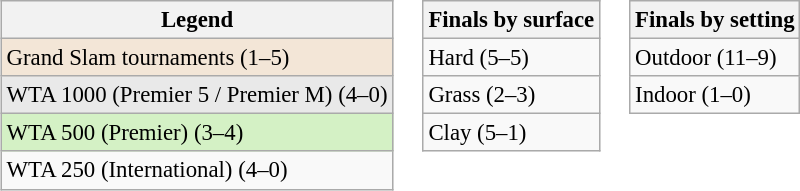<table>
<tr valign=top>
<td><br><table class=wikitable style=font-size:95%>
<tr>
<th>Legend</th>
</tr>
<tr>
<td style=background:#f3e6d7>Grand Slam tournaments (1–5)</td>
</tr>
<tr>
<td style="background:#e9e9e9">WTA 1000 (Premier 5 / Premier M) (4–0)</td>
</tr>
<tr>
<td style=background:#d4f1c5>WTA 500 (Premier) (3–4)</td>
</tr>
<tr>
<td>WTA 250 (International) (4–0)</td>
</tr>
</table>
</td>
<td><br><table class=wikitable style=font-size:95%>
<tr>
<th>Finals by surface</th>
</tr>
<tr>
<td>Hard (5–5)</td>
</tr>
<tr>
<td>Grass (2–3)</td>
</tr>
<tr>
<td>Clay (5–1)</td>
</tr>
</table>
</td>
<td><br><table class="wikitable" style=font-size:95%>
<tr>
<th>Finals by setting</th>
</tr>
<tr>
<td>Outdoor (11–9)</td>
</tr>
<tr>
<td>Indoor (1–0)</td>
</tr>
</table>
</td>
</tr>
</table>
